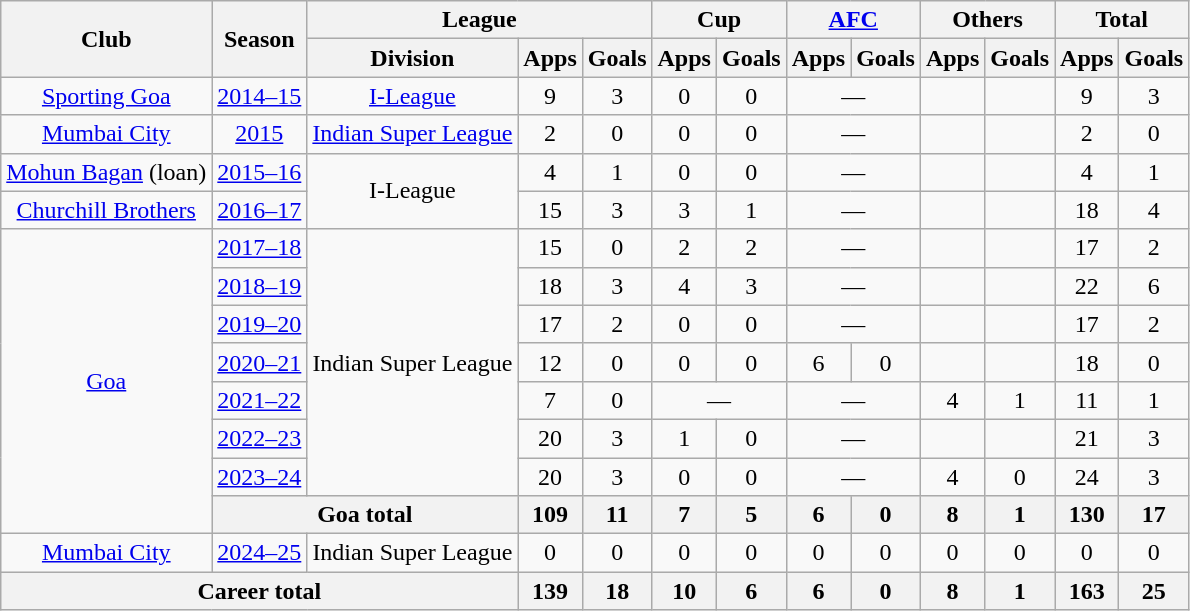<table class="wikitable" style="text-align: center;">
<tr>
<th rowspan="2">Club</th>
<th rowspan="2">Season</th>
<th colspan="3">League</th>
<th colspan="2">Cup</th>
<th colspan="2"><a href='#'>AFC</a></th>
<th colspan="2">Others</th>
<th colspan="2">Total</th>
</tr>
<tr>
<th>Division</th>
<th>Apps</th>
<th>Goals</th>
<th>Apps</th>
<th>Goals</th>
<th>Apps</th>
<th>Goals</th>
<th>Apps</th>
<th>Goals</th>
<th>Apps</th>
<th>Goals</th>
</tr>
<tr>
<td rowspan="1"><a href='#'>Sporting Goa</a></td>
<td><a href='#'>2014–15</a></td>
<td rowspan="1"><a href='#'>I-League</a></td>
<td>9</td>
<td>3</td>
<td>0</td>
<td>0</td>
<td colspan="2">—</td>
<td></td>
<td></td>
<td>9</td>
<td>3</td>
</tr>
<tr>
<td rowspan="1"><a href='#'>Mumbai City</a></td>
<td><a href='#'>2015</a></td>
<td rowspan="1"><a href='#'>Indian Super League</a></td>
<td>2</td>
<td>0</td>
<td>0</td>
<td>0</td>
<td colspan="2">—</td>
<td></td>
<td></td>
<td>2</td>
<td>0</td>
</tr>
<tr>
<td rowspan="1"><a href='#'>Mohun Bagan</a> (loan)</td>
<td><a href='#'>2015–16</a></td>
<td rowspan="2">I-League</td>
<td>4</td>
<td>1</td>
<td>0</td>
<td>0</td>
<td colspan="2">—</td>
<td></td>
<td></td>
<td>4</td>
<td>1</td>
</tr>
<tr>
<td rowspan="1"><a href='#'>Churchill Brothers</a></td>
<td><a href='#'>2016–17</a></td>
<td>15</td>
<td>3</td>
<td>3</td>
<td>1</td>
<td colspan="2">—</td>
<td></td>
<td></td>
<td>18</td>
<td>4</td>
</tr>
<tr>
<td rowspan="8"><a href='#'>Goa</a></td>
<td><a href='#'>2017–18</a></td>
<td rowspan="7">Indian Super League</td>
<td>15</td>
<td>0</td>
<td>2</td>
<td>2</td>
<td colspan="2">—</td>
<td></td>
<td></td>
<td>17</td>
<td>2</td>
</tr>
<tr>
<td><a href='#'>2018–19</a></td>
<td>18</td>
<td>3</td>
<td>4</td>
<td>3</td>
<td colspan="2">—</td>
<td></td>
<td></td>
<td>22</td>
<td>6</td>
</tr>
<tr>
<td><a href='#'>2019–20</a></td>
<td>17</td>
<td>2</td>
<td>0</td>
<td>0</td>
<td colspan="2">—</td>
<td></td>
<td></td>
<td>17</td>
<td>2</td>
</tr>
<tr>
<td><a href='#'>2020–21</a></td>
<td>12</td>
<td>0</td>
<td>0</td>
<td>0</td>
<td>6</td>
<td>0</td>
<td></td>
<td></td>
<td>18</td>
<td>0</td>
</tr>
<tr>
<td><a href='#'>2021–22</a></td>
<td>7</td>
<td>0</td>
<td colspan="2">—</td>
<td colspan="2">—</td>
<td>4</td>
<td>1</td>
<td>11</td>
<td>1</td>
</tr>
<tr>
<td><a href='#'>2022–23</a></td>
<td>20</td>
<td>3</td>
<td>1</td>
<td>0</td>
<td colspan="2">—</td>
<td></td>
<td></td>
<td>21</td>
<td>3</td>
</tr>
<tr>
<td><a href='#'>2023–24</a></td>
<td>20</td>
<td>3</td>
<td>0</td>
<td>0</td>
<td colspan="2">—</td>
<td>4</td>
<td>0</td>
<td>24</td>
<td>3</td>
</tr>
<tr>
<th colspan="2">Goa total</th>
<th>109</th>
<th>11</th>
<th>7</th>
<th>5</th>
<th>6</th>
<th>0</th>
<th>8</th>
<th>1</th>
<th>130</th>
<th>17</th>
</tr>
<tr>
<td rowspan="1"><a href='#'>Mumbai City</a></td>
<td><a href='#'>2024–25</a></td>
<td>Indian Super League</td>
<td>0</td>
<td>0</td>
<td>0</td>
<td>0</td>
<td>0</td>
<td>0</td>
<td>0</td>
<td>0</td>
<td>0</td>
<td>0</td>
</tr>
<tr>
<th colspan="3">Career total</th>
<th>139</th>
<th>18</th>
<th>10</th>
<th>6</th>
<th>6</th>
<th>0</th>
<th>8</th>
<th>1</th>
<th>163</th>
<th>25</th>
</tr>
</table>
